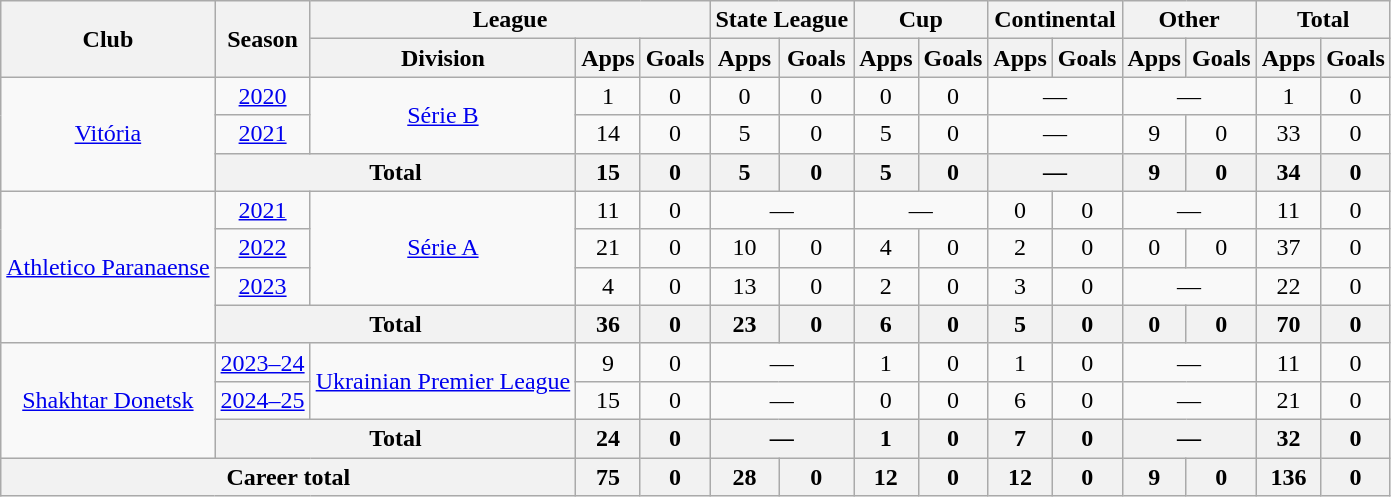<table class="wikitable" style="text-align: center;">
<tr>
<th rowspan="2">Club</th>
<th rowspan="2">Season</th>
<th colspan="3">League</th>
<th colspan="2">State League</th>
<th colspan="2">Cup</th>
<th colspan="2">Continental</th>
<th colspan="2">Other</th>
<th colspan="2">Total</th>
</tr>
<tr>
<th>Division</th>
<th>Apps</th>
<th>Goals</th>
<th>Apps</th>
<th>Goals</th>
<th>Apps</th>
<th>Goals</th>
<th>Apps</th>
<th>Goals</th>
<th>Apps</th>
<th>Goals</th>
<th>Apps</th>
<th>Goals</th>
</tr>
<tr>
<td rowspan="3" valign="center"><a href='#'>Vitória</a></td>
<td><a href='#'>2020</a></td>
<td rowspan="2"><a href='#'>Série B</a></td>
<td>1</td>
<td>0</td>
<td>0</td>
<td>0</td>
<td>0</td>
<td>0</td>
<td colspan="2">—</td>
<td colspan="2">—</td>
<td>1</td>
<td>0</td>
</tr>
<tr>
<td><a href='#'>2021</a></td>
<td>14</td>
<td>0</td>
<td>5</td>
<td>0</td>
<td>5</td>
<td>0</td>
<td colspan="2">—</td>
<td>9</td>
<td>0</td>
<td>33</td>
<td>0</td>
</tr>
<tr>
<th colspan="2">Total</th>
<th>15</th>
<th>0</th>
<th>5</th>
<th>0</th>
<th>5</th>
<th>0</th>
<th colspan="2">—</th>
<th>9</th>
<th>0</th>
<th>34</th>
<th>0</th>
</tr>
<tr>
<td rowspan="4" valign="center"><a href='#'>Athletico Paranaense</a></td>
<td><a href='#'>2021</a></td>
<td rowspan="3"><a href='#'>Série A</a></td>
<td>11</td>
<td>0</td>
<td colspan="2">—</td>
<td colspan="2">—</td>
<td>0</td>
<td>0</td>
<td colspan="2">—</td>
<td>11</td>
<td>0</td>
</tr>
<tr>
<td><a href='#'>2022</a></td>
<td>21</td>
<td>0</td>
<td>10</td>
<td>0</td>
<td>4</td>
<td>0</td>
<td>2</td>
<td>0</td>
<td>0</td>
<td>0</td>
<td>37</td>
<td>0</td>
</tr>
<tr>
<td><a href='#'>2023</a></td>
<td>4</td>
<td>0</td>
<td>13</td>
<td>0</td>
<td>2</td>
<td>0</td>
<td>3</td>
<td>0</td>
<td colspan="2">—</td>
<td>22</td>
<td>0</td>
</tr>
<tr>
<th colspan="2">Total</th>
<th>36</th>
<th>0</th>
<th>23</th>
<th>0</th>
<th>6</th>
<th>0</th>
<th>5</th>
<th>0</th>
<th>0</th>
<th>0</th>
<th>70</th>
<th>0</th>
</tr>
<tr>
<td rowspan="3"><a href='#'>Shakhtar Donetsk</a></td>
<td><a href='#'>2023–24</a></td>
<td rowspan="2"><a href='#'>Ukrainian Premier League</a></td>
<td>9</td>
<td>0</td>
<td colspan="2">—</td>
<td>1</td>
<td>0</td>
<td>1</td>
<td>0</td>
<td colspan="2">—</td>
<td>11</td>
<td>0</td>
</tr>
<tr>
<td><a href='#'>2024–25</a></td>
<td>15</td>
<td>0</td>
<td colspan="2">—</td>
<td>0</td>
<td>0</td>
<td>6</td>
<td>0</td>
<td colspan="2">—</td>
<td>21</td>
<td>0</td>
</tr>
<tr>
<th colspan="2">Total</th>
<th>24</th>
<th>0</th>
<th colspan="2">—</th>
<th>1</th>
<th>0</th>
<th>7</th>
<th>0</th>
<th colspan="2">—</th>
<th>32</th>
<th>0</th>
</tr>
<tr>
<th colspan="3"><strong>Career total</strong></th>
<th>75</th>
<th>0</th>
<th>28</th>
<th>0</th>
<th>12</th>
<th>0</th>
<th>12</th>
<th>0</th>
<th>9</th>
<th>0</th>
<th>136</th>
<th>0</th>
</tr>
</table>
